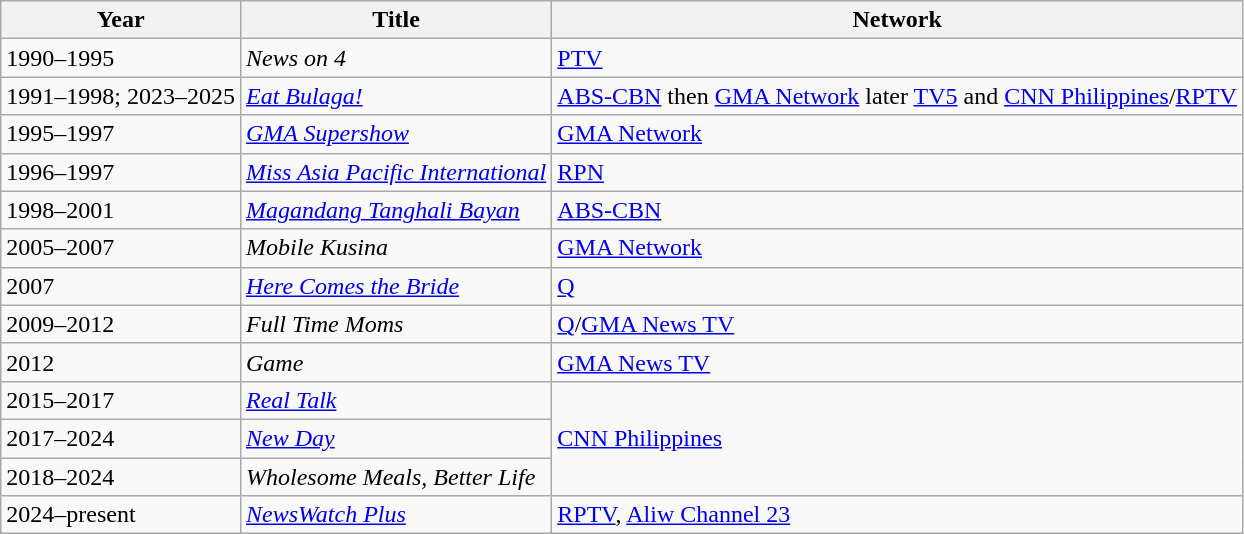<table class="wikitable">
<tr>
<th>Year</th>
<th>Title</th>
<th>Network</th>
</tr>
<tr>
<td>1990–1995</td>
<td><em>News on 4</em></td>
<td><a href='#'>PTV</a></td>
</tr>
<tr>
<td>1991–1998; 2023–2025</td>
<td><em><a href='#'>Eat Bulaga!</a></em></td>
<td><a href='#'>ABS-CBN</a> then <a href='#'>GMA Network</a> later <a href='#'>TV5</a> and <a href='#'>CNN Philippines</a>/<a href='#'>RPTV</a></td>
</tr>
<tr>
<td>1995–1997</td>
<td><em><a href='#'>GMA Supershow</a></em></td>
<td><a href='#'>GMA Network</a></td>
</tr>
<tr>
<td>1996–1997</td>
<td><em><a href='#'>Miss Asia Pacific International</a></em></td>
<td><a href='#'>RPN</a></td>
</tr>
<tr>
<td>1998–2001</td>
<td><em><a href='#'>Magandang Tanghali Bayan</a></em></td>
<td><a href='#'>ABS-CBN</a></td>
</tr>
<tr>
<td>2005–2007</td>
<td><em>Mobile Kusina</em></td>
<td><a href='#'>GMA Network</a></td>
</tr>
<tr>
<td>2007</td>
<td><em><a href='#'>Here Comes the Bride</a></em></td>
<td><a href='#'>Q</a></td>
</tr>
<tr>
<td>2009–2012</td>
<td><em>Full Time Moms</em></td>
<td><a href='#'>Q</a>/<a href='#'>GMA News TV</a></td>
</tr>
<tr>
<td>2012</td>
<td><em>Game</em></td>
<td><a href='#'>GMA News TV</a></td>
</tr>
<tr>
<td>2015–2017</td>
<td><em><a href='#'>Real Talk</a></em></td>
<td rowspan="3"><a href='#'>CNN Philippines</a></td>
</tr>
<tr>
<td>2017–2024</td>
<td><em><a href='#'>New Day</a></em></td>
</tr>
<tr>
<td>2018–2024</td>
<td><em>Wholesome Meals, Better Life</em></td>
</tr>
<tr>
<td>2024–present</td>
<td><em><a href='#'>NewsWatch Plus</a></em></td>
<td><a href='#'>RPTV</a>, <a href='#'>Aliw Channel 23</a></td>
</tr>
</table>
